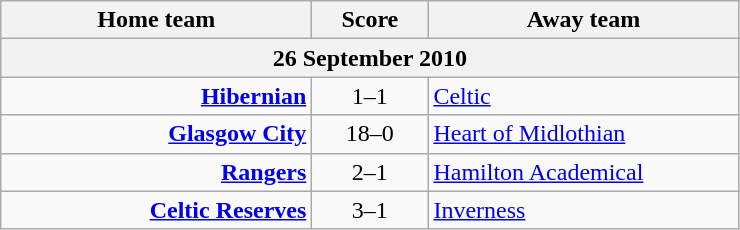<table class="wikitable" style="border-collapse: collapse;">
<tr>
<th align="right" width="200">Home team</th>
<th align="center" width="70">Score</th>
<th align="left" width="200">Away team</th>
</tr>
<tr>
<th colspan="3" align="center">26 September 2010</th>
</tr>
<tr>
<td style="text-align:right;"><strong><a href='#'>Hibernian</a></strong></td>
<td style="text-align:center;">1–1</td>
<td style="text-align:left;"><a href='#'>Celtic</a></td>
</tr>
<tr>
<td style="text-align:right;"><strong><a href='#'>Glasgow City</a></strong></td>
<td style="text-align:center;">18–0</td>
<td style="text-align:left;"><a href='#'>Heart of Midlothian</a></td>
</tr>
<tr>
<td style="text-align:right;"><strong><a href='#'>Rangers</a></strong></td>
<td style="text-align:center;">2–1</td>
<td style="text-align:left;"><a href='#'>Hamilton Academical</a></td>
</tr>
<tr>
<td style="text-align:right;"><strong><a href='#'>Celtic Reserves</a></strong></td>
<td style="text-align:center;">3–1</td>
<td style="text-align:left;"><a href='#'>Inverness</a></td>
</tr>
</table>
